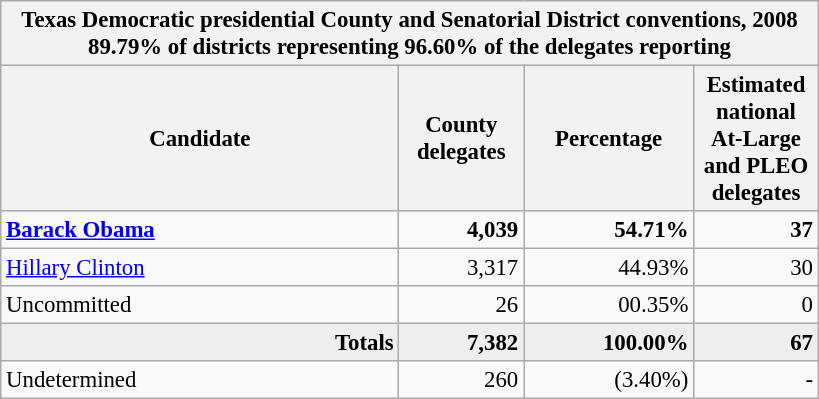<table class="wikitable" style="font-size:95%; text-align:right;">
<tr>
<th colspan="4">Texas Democratic presidential County and Senatorial District conventions, 2008<br>89.79% of districts representing 96.60% of the delegates reporting</th>
</tr>
<tr>
<th style="width: 17em">Candidate</th>
<th style="width: 5em">County delegates</th>
<th style="width: 7em">Percentage</th>
<th style="width: 5em">Estimated national At-Large and PLEO delegates</th>
</tr>
<tr>
<td align="left"><strong><a href='#'>Barack Obama</a></strong></td>
<td><strong>4,039</strong></td>
<td><strong>54.71%</strong></td>
<td><strong>37</strong></td>
</tr>
<tr>
<td align="left"><a href='#'>Hillary Clinton</a></td>
<td>3,317</td>
<td>44.93%</td>
<td>30</td>
</tr>
<tr>
<td align="left">Uncommitted</td>
<td>26</td>
<td>00.35%</td>
<td>0</td>
</tr>
<tr bgcolor="#EEEEEE" style="margin-right:0.5em">
<td><strong>Totals</strong></td>
<td><strong>7,382</strong></td>
<td><strong>100.00%</strong></td>
<td><strong>67</strong></td>
</tr>
<tr>
<td align="left">Undetermined</td>
<td>260</td>
<td>(3.40%)</td>
<td>-</td>
</tr>
</table>
